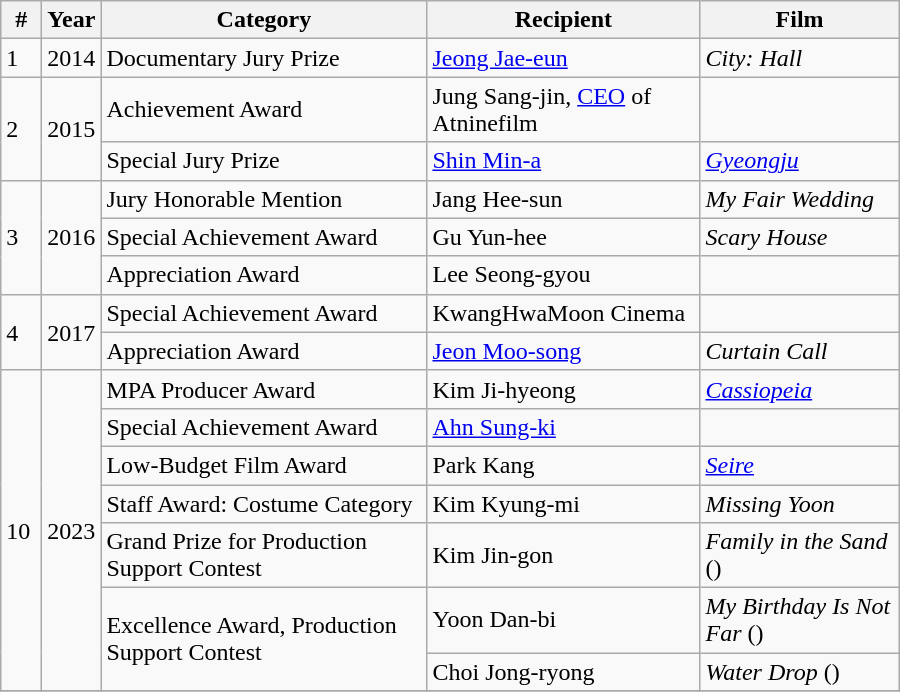<table class="wikitable" style="width:600px">
<tr>
<th width=20>#</th>
<th width=30>Year</th>
<th>Category</th>
<th>Recipient</th>
<th>Film</th>
</tr>
<tr>
<td>1</td>
<td>2014</td>
<td>Documentary Jury Prize</td>
<td><a href='#'>Jeong Jae-eun</a></td>
<td><em>City: Hall</em></td>
</tr>
<tr>
<td rowspan=2>2</td>
<td rowspan=2>2015</td>
<td>Achievement Award </td>
<td>Jung Sang-jin, <a href='#'>CEO</a> of Atninefilm</td>
<td></td>
</tr>
<tr>
<td>Special Jury Prize</td>
<td><a href='#'>Shin Min-a</a></td>
<td><em><a href='#'>Gyeongju</a></em></td>
</tr>
<tr>
<td rowspan=3>3</td>
<td rowspan=3>2016</td>
<td>Jury Honorable Mention</td>
<td>Jang Hee-sun</td>
<td><em>My Fair Wedding</em></td>
</tr>
<tr>
<td>Special Achievement Award</td>
<td>Gu Yun-hee</td>
<td><em>Scary House</em></td>
</tr>
<tr>
<td>Appreciation Award</td>
<td>Lee Seong-gyou</td>
<td></td>
</tr>
<tr>
<td rowspan=2>4</td>
<td rowspan=2>2017</td>
<td>Special Achievement Award</td>
<td>KwangHwaMoon Cinema</td>
<td></td>
</tr>
<tr>
<td>Appreciation Award</td>
<td><a href='#'>Jeon Moo-song</a></td>
<td><em>Curtain Call</em></td>
</tr>
<tr>
<td rowspan=7>10</td>
<td rowspan=7>2023</td>
<td>MPA Producer Award</td>
<td>Kim Ji-hyeong</td>
<td><em><a href='#'>Cassiopeia</a></em></td>
</tr>
<tr>
<td>Special Achievement Award</td>
<td><a href='#'>Ahn Sung-ki</a></td>
<td></td>
</tr>
<tr>
<td>Low-Budget Film Award</td>
<td>Park Kang</td>
<td><em><a href='#'>Seire</a></em></td>
</tr>
<tr>
<td>Staff Award: Costume Category</td>
<td>Kim Kyung-mi</td>
<td><em>Missing Yoon</em></td>
</tr>
<tr>
<td>Grand Prize for Production Support Contest</td>
<td>Kim Jin-gon</td>
<td><em>Family in the Sand</em> ()</td>
</tr>
<tr>
<td rowspan=2>Excellence Award, Production Support Contest</td>
<td>Yoon Dan-bi</td>
<td><em>My Birthday Is Not Far</em> ()</td>
</tr>
<tr>
<td>Choi Jong-ryong</td>
<td><em>Water Drop</em> ()</td>
</tr>
<tr>
</tr>
</table>
